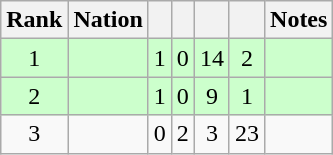<table class="wikitable sortable" style="text-align: center;">
<tr>
<th>Rank</th>
<th>Nation</th>
<th></th>
<th></th>
<th></th>
<th></th>
<th>Notes</th>
</tr>
<tr style="background:#cfc;">
<td>1</td>
<td align=left></td>
<td>1</td>
<td>0</td>
<td>14</td>
<td>2</td>
<td></td>
</tr>
<tr style="background:#cfc;">
<td>2</td>
<td align=left></td>
<td>1</td>
<td>0</td>
<td>9</td>
<td>1</td>
<td></td>
</tr>
<tr>
<td>3</td>
<td align=left></td>
<td>0</td>
<td>2</td>
<td>3</td>
<td>23</td>
<td></td>
</tr>
</table>
